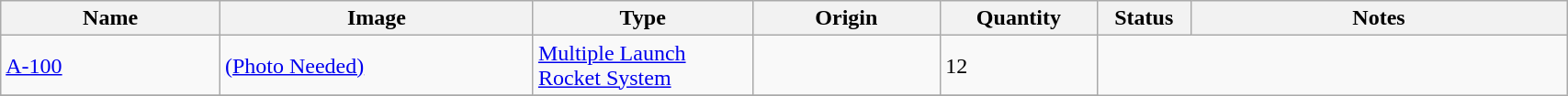<table class="wikitable" style="width:90%;">
<tr>
<th width=14%>Name</th>
<th width=20%>Image</th>
<th width=14%>Type</th>
<th width=12%>Origin</th>
<th width=10%>Quantity</th>
<th width=06%>Status</th>
<th width=24%>Notes</th>
</tr>
<tr>
<td><a href='#'>A-100</a></td>
<td><a href='#'>(Photo Needed)</a></td>
<td><a href='#'>Multiple Launch Rocket System</a></td>
<td></td>
<td>12</td>
</tr>
<tr>
</tr>
</table>
